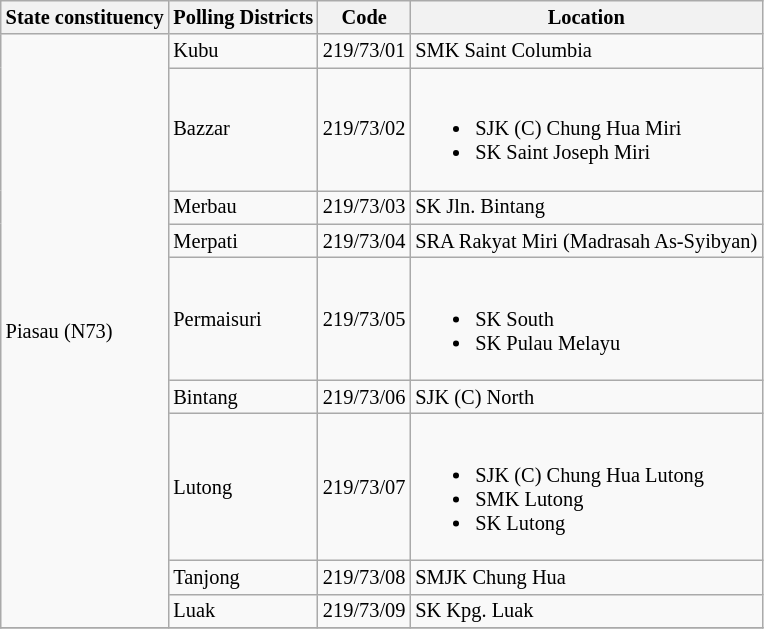<table class="wikitable sortable mw-collapsible" style="white-space:nowrap;font-size:85%">
<tr>
<th>State constituency</th>
<th>Polling Districts</th>
<th>Code</th>
<th>Location</th>
</tr>
<tr>
<td rowspan="9">Piasau (N73)</td>
<td>Kubu</td>
<td>219/73/01</td>
<td>SMK Saint Columbia</td>
</tr>
<tr>
<td>Bazzar</td>
<td>219/73/02</td>
<td><br><ul><li>SJK (C) Chung Hua Miri</li><li>SK Saint Joseph Miri</li></ul></td>
</tr>
<tr>
<td>Merbau</td>
<td>219/73/03</td>
<td>SK Jln. Bintang</td>
</tr>
<tr>
<td>Merpati</td>
<td>219/73/04</td>
<td>SRA Rakyat Miri (Madrasah As-Syibyan)</td>
</tr>
<tr>
<td>Permaisuri</td>
<td>219/73/05</td>
<td><br><ul><li>SK South</li><li>SK Pulau Melayu</li></ul></td>
</tr>
<tr>
<td>Bintang</td>
<td>219/73/06</td>
<td>SJK (C) North</td>
</tr>
<tr>
<td>Lutong</td>
<td>219/73/07</td>
<td><br><ul><li>SJK (C) Chung Hua Lutong</li><li>SMK Lutong</li><li>SK Lutong</li></ul></td>
</tr>
<tr>
<td>Tanjong</td>
<td>219/73/08</td>
<td>SMJK Chung Hua</td>
</tr>
<tr>
<td>Luak</td>
<td>219/73/09</td>
<td>SK Kpg. Luak</td>
</tr>
<tr>
</tr>
</table>
